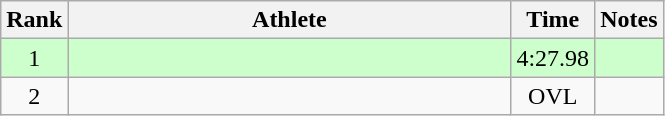<table class="wikitable" style="text-align:center">
<tr>
<th>Rank</th>
<th Style="width:18em">Athlete</th>
<th>Time</th>
<th>Notes</th>
</tr>
<tr style="background:#cfc">
<td>1</td>
<td style="text-align:left"><br></td>
<td>4:27.98</td>
<td></td>
</tr>
<tr>
<td>2</td>
<td style="text-align:left"><br></td>
<td>OVL</td>
<td></td>
</tr>
</table>
